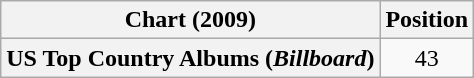<table class="wikitable plainrowheaders" style="text-align:center">
<tr>
<th scope="col">Chart (2009)</th>
<th scope="col">Position</th>
</tr>
<tr>
<th scope="row">US Top Country Albums (<em>Billboard</em>)</th>
<td>43</td>
</tr>
</table>
